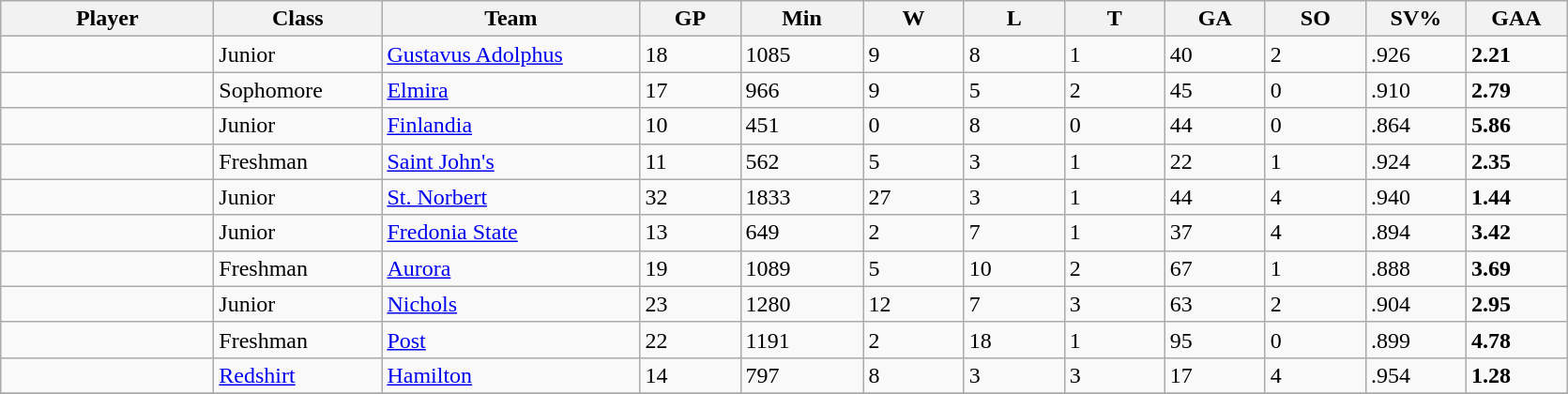<table class="wikitable sortable">
<tr>
<th style="width: 9em;">Player</th>
<th style="width: 7em;">Class</th>
<th style="width: 11em;">Team</th>
<th style="width: 4em;">GP</th>
<th style="width: 5em;">Min</th>
<th style="width: 4em;">W</th>
<th style="width: 4em;">L</th>
<th style="width: 4em;">T</th>
<th style="width: 4em;">GA</th>
<th style="width: 4em;">SO</th>
<th style="width: 4em;">SV%</th>
<th style="width: 4em;">GAA</th>
</tr>
<tr>
<td></td>
<td>Junior</td>
<td><a href='#'>Gustavus Adolphus</a></td>
<td>18</td>
<td>1085</td>
<td>9</td>
<td>8</td>
<td>1</td>
<td>40</td>
<td>2</td>
<td>.926</td>
<td><strong>2.21</strong></td>
</tr>
<tr>
<td></td>
<td>Sophomore</td>
<td><a href='#'>Elmira</a></td>
<td>17</td>
<td>966</td>
<td>9</td>
<td>5</td>
<td>2</td>
<td>45</td>
<td>0</td>
<td>.910</td>
<td><strong>2.79</strong></td>
</tr>
<tr>
<td></td>
<td>Junior</td>
<td><a href='#'>Finlandia</a></td>
<td>10</td>
<td>451</td>
<td>0</td>
<td>8</td>
<td>0</td>
<td>44</td>
<td>0</td>
<td>.864</td>
<td><strong>5.86</strong></td>
</tr>
<tr>
<td></td>
<td>Freshman</td>
<td><a href='#'>Saint John's</a></td>
<td>11</td>
<td>562</td>
<td>5</td>
<td>3</td>
<td>1</td>
<td>22</td>
<td>1</td>
<td>.924</td>
<td><strong>2.35</strong></td>
</tr>
<tr>
<td></td>
<td>Junior</td>
<td><a href='#'>St. Norbert</a></td>
<td>32</td>
<td>1833</td>
<td>27</td>
<td>3</td>
<td>1</td>
<td>44</td>
<td>4</td>
<td>.940</td>
<td><strong>1.44</strong></td>
</tr>
<tr>
<td></td>
<td>Junior</td>
<td><a href='#'>Fredonia State</a></td>
<td>13</td>
<td>649</td>
<td>2</td>
<td>7</td>
<td>1</td>
<td>37</td>
<td>4</td>
<td>.894</td>
<td><strong>3.42</strong></td>
</tr>
<tr>
<td></td>
<td>Freshman</td>
<td><a href='#'>Aurora</a></td>
<td>19</td>
<td>1089</td>
<td>5</td>
<td>10</td>
<td>2</td>
<td>67</td>
<td>1</td>
<td>.888</td>
<td><strong>3.69</strong></td>
</tr>
<tr>
<td></td>
<td>Junior</td>
<td><a href='#'>Nichols</a></td>
<td>23</td>
<td>1280</td>
<td>12</td>
<td>7</td>
<td>3</td>
<td>63</td>
<td>2</td>
<td>.904</td>
<td><strong>2.95</strong></td>
</tr>
<tr>
<td></td>
<td>Freshman</td>
<td><a href='#'>Post</a></td>
<td>22</td>
<td>1191</td>
<td>2</td>
<td>18</td>
<td>1</td>
<td>95</td>
<td>0</td>
<td>.899</td>
<td><strong>4.78</strong></td>
</tr>
<tr>
<td></td>
<td><a href='#'>Redshirt</a></td>
<td><a href='#'>Hamilton</a></td>
<td>14</td>
<td>797</td>
<td>8</td>
<td>3</td>
<td>3</td>
<td>17</td>
<td>4</td>
<td>.954</td>
<td><strong>1.28</strong></td>
</tr>
<tr>
</tr>
</table>
